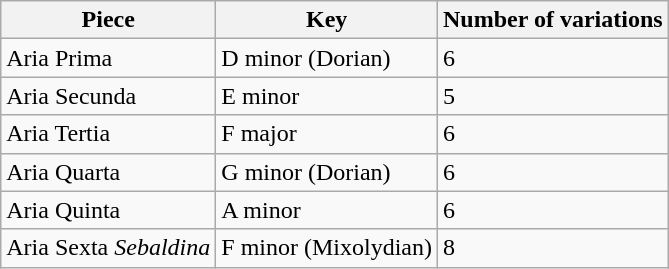<table class="wikitable">
<tr>
<th>Piece</th>
<th>Key</th>
<th>Number of variations</th>
</tr>
<tr>
<td>Aria Prima</td>
<td>D minor (Dorian)</td>
<td>6</td>
</tr>
<tr>
<td>Aria Secunda</td>
<td>E minor</td>
<td>5</td>
</tr>
<tr>
<td>Aria Tertia</td>
<td>F major</td>
<td>6</td>
</tr>
<tr>
<td>Aria Quarta</td>
<td>G minor (Dorian)</td>
<td>6</td>
</tr>
<tr>
<td>Aria Quinta</td>
<td>A minor</td>
<td>6</td>
</tr>
<tr>
<td>Aria Sexta <em>Sebaldina</em></td>
<td>F minor (Mixolydian)</td>
<td>8</td>
</tr>
</table>
